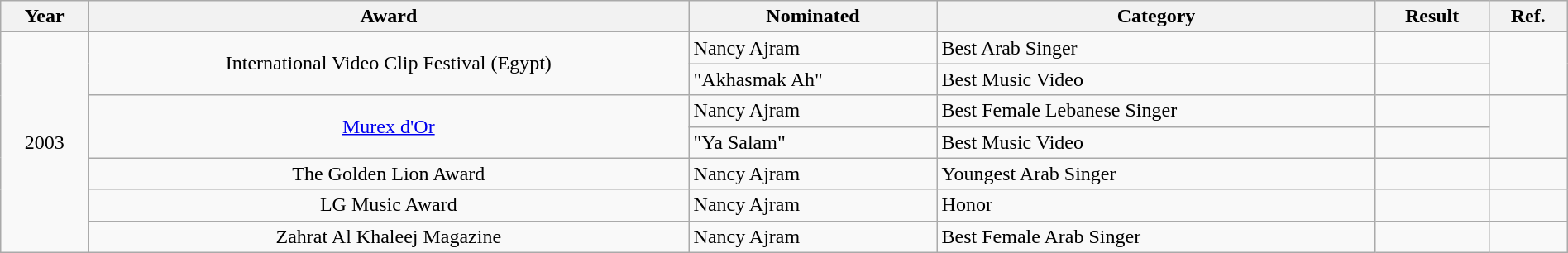<table class="wikitable" style="width:100%;">
<tr>
<th>Year</th>
<th>Award</th>
<th>Nominated</th>
<th>Category</th>
<th>Result</th>
<th>Ref.</th>
</tr>
<tr>
<td rowspan="7" align="center">2003</td>
<td rowspan="2" align="center">International Video Clip Festival (Egypt)</td>
<td>Nancy Ajram</td>
<td>Best Arab Singer</td>
<td></td>
<td rowspan="2" align="center"></td>
</tr>
<tr>
<td>"Akhasmak Ah"</td>
<td>Best Music Video</td>
<td></td>
</tr>
<tr>
<td rowspan="2" align="center"><a href='#'>Murex d'Or</a></td>
<td>Nancy Ajram</td>
<td>Best Female Lebanese Singer</td>
<td></td>
<td rowspan="2" align="center"></td>
</tr>
<tr>
<td>"Ya Salam"</td>
<td>Best Music Video</td>
<td></td>
</tr>
<tr>
<td align="center">The Golden Lion Award</td>
<td>Nancy Ajram</td>
<td>Youngest Arab Singer</td>
<td></td>
<td align="center"></td>
</tr>
<tr>
<td align="center">LG Music Award</td>
<td>Nancy Ajram</td>
<td>Honor</td>
<td></td>
<td align="center"></td>
</tr>
<tr>
<td align="center">Zahrat Al Khaleej Magazine</td>
<td>Nancy Ajram</td>
<td>Best Female Arab Singer</td>
<td></td>
<td align="center"></td>
</tr>
</table>
